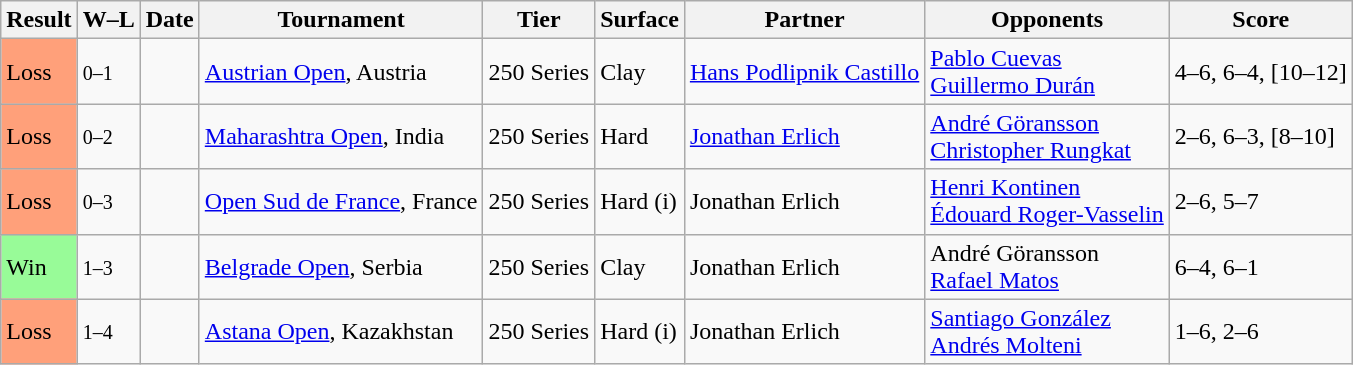<table class="sortable wikitable">
<tr>
<th>Result</th>
<th class="unsortable">W–L</th>
<th>Date</th>
<th>Tournament</th>
<th>Tier</th>
<th>Surface</th>
<th>Partner</th>
<th>Opponents</th>
<th class="unsortable">Score</th>
</tr>
<tr>
<td bgcolor=FFA07A>Loss</td>
<td><small>0–1</small></td>
<td><a href='#'></a></td>
<td><a href='#'>Austrian Open</a>, Austria</td>
<td>250 Series</td>
<td>Clay</td>
<td> <a href='#'>Hans Podlipnik Castillo</a></td>
<td> <a href='#'>Pablo Cuevas</a><br> <a href='#'>Guillermo Durán</a></td>
<td>4–6, 6–4, [10–12]</td>
</tr>
<tr>
<td bgcolor=FFA07A>Loss</td>
<td><small>0–2</small></td>
<td><a href='#'></a></td>
<td><a href='#'>Maharashtra Open</a>, India</td>
<td>250 Series</td>
<td>Hard</td>
<td> <a href='#'>Jonathan Erlich</a></td>
<td> <a href='#'>André Göransson</a><br> <a href='#'>Christopher Rungkat</a></td>
<td>2–6, 6–3, [8–10]</td>
</tr>
<tr>
<td bgcolor=FFA07A>Loss</td>
<td><small>0–3</small></td>
<td><a href='#'></a></td>
<td><a href='#'>Open Sud de France</a>, France</td>
<td>250 Series</td>
<td>Hard (i)</td>
<td> Jonathan Erlich</td>
<td> <a href='#'>Henri Kontinen</a> <br> <a href='#'>Édouard Roger-Vasselin</a></td>
<td>2–6, 5–7</td>
</tr>
<tr>
<td bgcolor=98FB98>Win</td>
<td><small>1–3</small></td>
<td><a href='#'></a></td>
<td><a href='#'>Belgrade Open</a>, Serbia</td>
<td>250 Series</td>
<td>Clay</td>
<td> Jonathan Erlich</td>
<td> André Göransson<br> <a href='#'>Rafael Matos</a></td>
<td>6–4, 6–1</td>
</tr>
<tr>
<td bgcolor=FFA07A>Loss</td>
<td><small>1–4</small></td>
<td><a href='#'></a></td>
<td><a href='#'>Astana Open</a>, Kazakhstan</td>
<td>250 Series</td>
<td>Hard (i)</td>
<td> Jonathan Erlich</td>
<td> <a href='#'>Santiago González</a><br> <a href='#'>Andrés Molteni</a></td>
<td>1–6, 2–6</td>
</tr>
</table>
